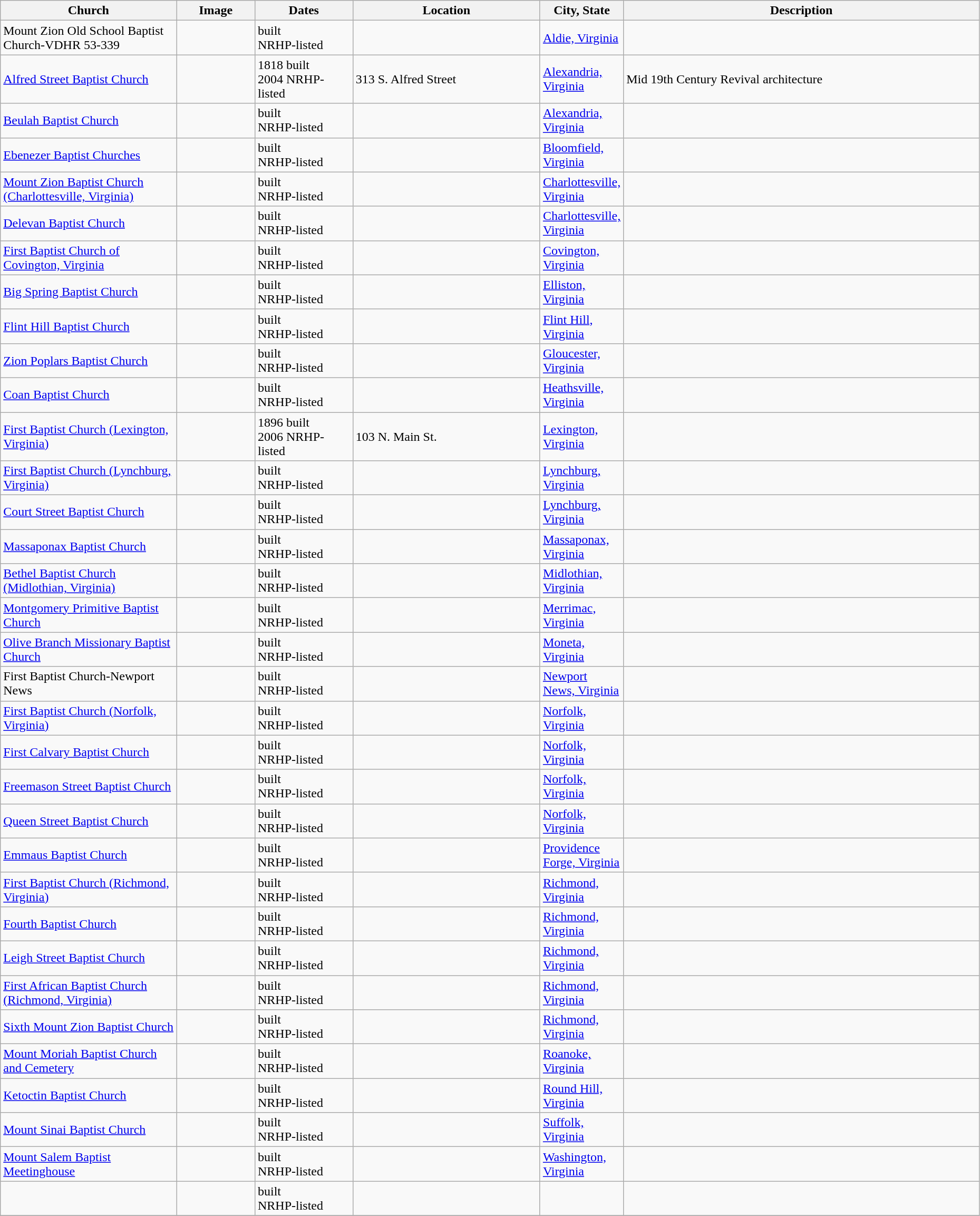<table class="wikitable sortable" style="width:98%">
<tr>
<th width = 18%><strong>Church</strong></th>
<th width = 8% class="unsortable"><strong>Image</strong></th>
<th width = 10%><strong>Dates</strong></th>
<th><strong>Location</strong></th>
<th width = 8%><strong>City, State</strong></th>
<th class="unsortable"><strong>Description</strong></th>
</tr>
<tr ->
<td>Mount Zion Old School Baptist Church-VDHR 53-339</td>
<td></td>
<td>built<br> NRHP-listed</td>
<td></td>
<td><a href='#'>Aldie, Virginia</a></td>
<td></td>
</tr>
<tr ->
<td><a href='#'>Alfred Street Baptist Church</a></td>
<td></td>
<td>1818 built<br>2004 NRHP-listed</td>
<td>313 S. Alfred Street<br><small></small></td>
<td><a href='#'>Alexandria, Virginia</a></td>
<td>Mid 19th Century Revival architecture</td>
</tr>
<tr ->
<td><a href='#'>Beulah Baptist Church</a></td>
<td></td>
<td>built<br> NRHP-listed</td>
<td></td>
<td><a href='#'>Alexandria, Virginia</a></td>
<td></td>
</tr>
<tr ->
<td><a href='#'>Ebenezer Baptist Churches</a></td>
<td></td>
<td>built<br> NRHP-listed</td>
<td></td>
<td><a href='#'>Bloomfield, Virginia</a></td>
<td></td>
</tr>
<tr ->
<td><a href='#'>Mount Zion Baptist Church (Charlottesville, Virginia)</a></td>
<td></td>
<td>built<br> NRHP-listed</td>
<td></td>
<td><a href='#'>Charlottesville, Virginia</a></td>
<td></td>
</tr>
<tr ->
<td><a href='#'>Delevan Baptist Church</a></td>
<td></td>
<td>built<br> NRHP-listed</td>
<td></td>
<td><a href='#'>Charlottesville, Virginia</a></td>
<td></td>
</tr>
<tr ->
<td><a href='#'>First Baptist Church of Covington, Virginia</a></td>
<td></td>
<td>built<br> NRHP-listed</td>
<td></td>
<td><a href='#'>Covington, Virginia</a></td>
<td></td>
</tr>
<tr ->
<td><a href='#'>Big Spring Baptist Church</a></td>
<td></td>
<td>built<br> NRHP-listed</td>
<td></td>
<td><a href='#'>Elliston, Virginia</a></td>
<td></td>
</tr>
<tr ->
<td><a href='#'>Flint Hill Baptist Church</a></td>
<td></td>
<td>built<br> NRHP-listed</td>
<td></td>
<td><a href='#'>Flint Hill, Virginia</a></td>
<td></td>
</tr>
<tr ->
<td><a href='#'>Zion Poplars Baptist Church</a></td>
<td></td>
<td>built<br> NRHP-listed</td>
<td></td>
<td><a href='#'>Gloucester, Virginia</a></td>
<td></td>
</tr>
<tr ->
<td><a href='#'>Coan Baptist Church</a></td>
<td></td>
<td>built<br> NRHP-listed</td>
<td></td>
<td><a href='#'>Heathsville, Virginia</a></td>
<td></td>
</tr>
<tr ->
<td><a href='#'>First Baptist Church (Lexington, Virginia)</a></td>
<td></td>
<td>1896 built<br>2006 NRHP-listed</td>
<td>103 N. Main St.<br><small></small></td>
<td><a href='#'>Lexington, Virginia</a></td>
<td></td>
</tr>
<tr ->
<td><a href='#'>First Baptist Church (Lynchburg, Virginia)</a></td>
<td></td>
<td>built<br> NRHP-listed</td>
<td></td>
<td><a href='#'>Lynchburg, Virginia</a></td>
<td></td>
</tr>
<tr ->
<td><a href='#'>Court Street Baptist Church</a></td>
<td></td>
<td>built<br> NRHP-listed</td>
<td></td>
<td><a href='#'>Lynchburg, Virginia</a></td>
<td></td>
</tr>
<tr ->
<td><a href='#'>Massaponax Baptist Church</a></td>
<td></td>
<td>built<br> NRHP-listed</td>
<td></td>
<td><a href='#'>Massaponax, Virginia</a></td>
<td></td>
</tr>
<tr ->
<td><a href='#'>Bethel Baptist Church (Midlothian, Virginia)</a></td>
<td></td>
<td>built<br> NRHP-listed</td>
<td></td>
<td><a href='#'>Midlothian, Virginia</a></td>
<td></td>
</tr>
<tr ->
<td><a href='#'>Montgomery Primitive Baptist Church</a></td>
<td></td>
<td>built<br> NRHP-listed</td>
<td></td>
<td><a href='#'>Merrimac, Virginia</a></td>
<td></td>
</tr>
<tr ->
<td><a href='#'>Olive Branch Missionary Baptist Church</a></td>
<td></td>
<td>built<br> NRHP-listed</td>
<td></td>
<td><a href='#'>Moneta, Virginia</a></td>
<td></td>
</tr>
<tr ->
<td>First Baptist Church-Newport News</td>
<td></td>
<td>built<br> NRHP-listed</td>
<td></td>
<td><a href='#'>Newport News, Virginia</a></td>
<td></td>
</tr>
<tr ->
<td><a href='#'>First Baptist Church (Norfolk, Virginia)</a></td>
<td></td>
<td>built<br> NRHP-listed</td>
<td></td>
<td><a href='#'>Norfolk, Virginia</a></td>
<td></td>
</tr>
<tr ->
<td><a href='#'>First Calvary Baptist Church</a></td>
<td></td>
<td>built<br> NRHP-listed</td>
<td></td>
<td><a href='#'>Norfolk, Virginia</a></td>
<td></td>
</tr>
<tr ->
<td><a href='#'>Freemason Street Baptist Church</a></td>
<td></td>
<td>built<br> NRHP-listed</td>
<td></td>
<td><a href='#'>Norfolk, Virginia</a></td>
<td></td>
</tr>
<tr ->
<td><a href='#'>Queen Street Baptist Church</a></td>
<td></td>
<td>built<br> NRHP-listed</td>
<td></td>
<td><a href='#'>Norfolk, Virginia</a></td>
<td></td>
</tr>
<tr ->
<td><a href='#'>Emmaus Baptist Church</a></td>
<td></td>
<td>built<br> NRHP-listed</td>
<td></td>
<td><a href='#'>Providence Forge, Virginia</a></td>
<td></td>
</tr>
<tr ->
<td><a href='#'>First Baptist Church (Richmond, Virginia)</a></td>
<td></td>
<td>built<br> NRHP-listed</td>
<td></td>
<td><a href='#'>Richmond, Virginia</a></td>
<td></td>
</tr>
<tr ->
<td><a href='#'>Fourth Baptist Church</a></td>
<td></td>
<td>built<br> NRHP-listed</td>
<td></td>
<td><a href='#'>Richmond, Virginia</a></td>
<td></td>
</tr>
<tr ->
<td><a href='#'>Leigh Street Baptist Church</a></td>
<td></td>
<td>built<br> NRHP-listed</td>
<td></td>
<td><a href='#'>Richmond, Virginia</a></td>
<td></td>
</tr>
<tr ->
<td><a href='#'>First African Baptist Church (Richmond, Virginia)</a></td>
<td></td>
<td>built<br> NRHP-listed</td>
<td></td>
<td><a href='#'>Richmond, Virginia</a></td>
<td></td>
</tr>
<tr ->
<td><a href='#'>Sixth Mount Zion Baptist Church</a></td>
<td></td>
<td>built<br> NRHP-listed</td>
<td></td>
<td><a href='#'>Richmond, Virginia</a></td>
<td></td>
</tr>
<tr ->
<td><a href='#'>Mount Moriah Baptist Church and Cemetery</a></td>
<td></td>
<td>built<br> NRHP-listed</td>
<td></td>
<td><a href='#'>Roanoke, Virginia</a></td>
<td></td>
</tr>
<tr ->
<td><a href='#'>Ketoctin Baptist Church</a></td>
<td></td>
<td>built<br> NRHP-listed</td>
<td></td>
<td><a href='#'>Round Hill, Virginia</a></td>
<td></td>
</tr>
<tr ->
<td><a href='#'>Mount Sinai Baptist Church</a></td>
<td></td>
<td>built<br> NRHP-listed</td>
<td></td>
<td><a href='#'>Suffolk, Virginia</a></td>
<td></td>
</tr>
<tr ->
<td><a href='#'>Mount Salem Baptist Meetinghouse</a></td>
<td></td>
<td>built<br> NRHP-listed</td>
<td></td>
<td><a href='#'>Washington, Virginia</a></td>
<td></td>
</tr>
<tr ->
<td></td>
<td></td>
<td>built<br> NRHP-listed</td>
<td></td>
<td></td>
<td></td>
</tr>
<tr ->
</tr>
</table>
